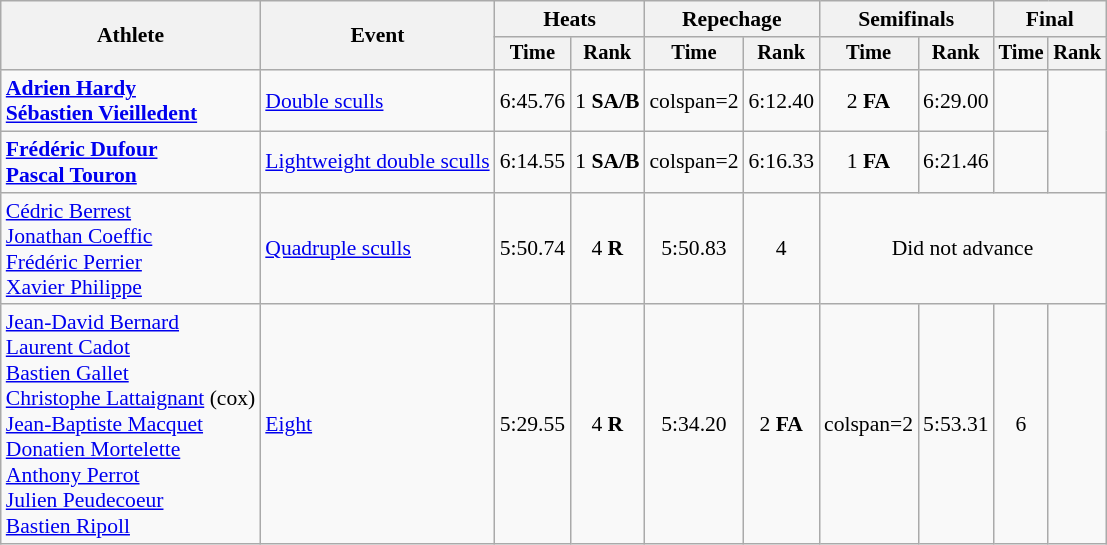<table class="wikitable" style="font-size:90%;">
<tr>
<th rowspan="2">Athlete</th>
<th rowspan="2">Event</th>
<th colspan="2">Heats</th>
<th colspan="2">Repechage</th>
<th colspan="2">Semifinals</th>
<th colspan="2">Final</th>
</tr>
<tr style="font-size:95%">
<th>Time</th>
<th>Rank</th>
<th>Time</th>
<th>Rank</th>
<th>Time</th>
<th>Rank</th>
<th>Time</th>
<th>Rank</th>
</tr>
<tr align=center>
<td align=left><strong><a href='#'>Adrien Hardy</a><br><a href='#'>Sébastien Vieilledent</a></strong></td>
<td align=left><a href='#'>Double sculls</a></td>
<td>6:45.76</td>
<td>1 <strong>SA/B</strong></td>
<td>colspan=2 </td>
<td>6:12.40</td>
<td>2 <strong>FA</strong></td>
<td>6:29.00</td>
<td></td>
</tr>
<tr align=center>
<td align=left><strong><a href='#'>Frédéric Dufour</a><br><a href='#'>Pascal Touron</a></strong></td>
<td align=left><a href='#'>Lightweight double sculls</a></td>
<td>6:14.55</td>
<td>1 <strong>SA/B</strong></td>
<td>colspan=2 </td>
<td>6:16.33</td>
<td>1 <strong>FA</strong></td>
<td>6:21.46</td>
<td></td>
</tr>
<tr align=center>
<td align=left><a href='#'>Cédric Berrest</a><br><a href='#'>Jonathan Coeffic</a><br><a href='#'>Frédéric Perrier</a><br><a href='#'>Xavier Philippe</a></td>
<td align=left><a href='#'>Quadruple sculls</a></td>
<td>5:50.74</td>
<td>4 <strong>R</strong></td>
<td>5:50.83</td>
<td>4</td>
<td colspan=4>Did not advance</td>
</tr>
<tr align=center>
<td align=left><a href='#'>Jean-David Bernard</a><br><a href='#'>Laurent Cadot</a><br><a href='#'>Bastien Gallet</a><br><a href='#'>Christophe Lattaignant</a> (cox)<br><a href='#'>Jean-Baptiste Macquet</a><br><a href='#'>Donatien Mortelette</a><br><a href='#'>Anthony Perrot</a><br><a href='#'>Julien Peudecoeur</a><br><a href='#'>Bastien Ripoll</a></td>
<td align=left><a href='#'>Eight</a></td>
<td>5:29.55</td>
<td>4 <strong>R</strong></td>
<td>5:34.20</td>
<td>2 <strong>FA</strong></td>
<td>colspan=2 </td>
<td>5:53.31</td>
<td>6</td>
</tr>
</table>
